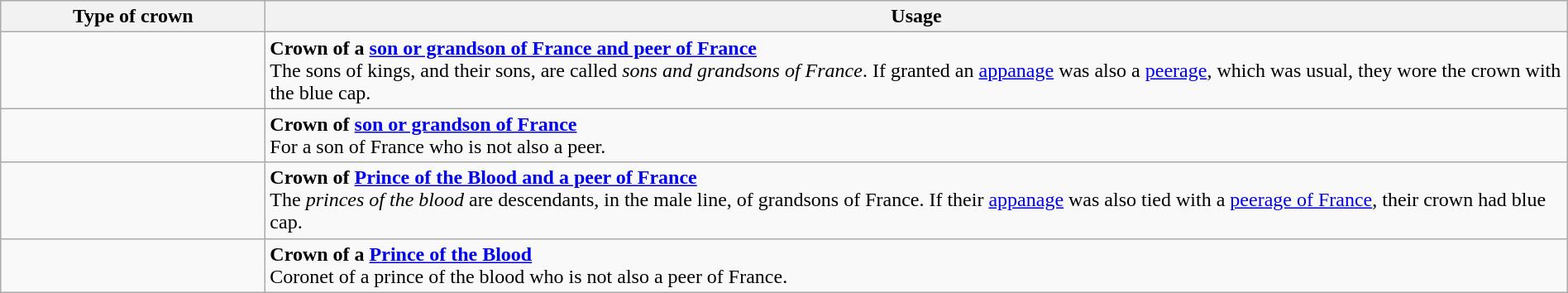<table class=wikitable width="100%">
<tr valign=top align=center>
<th width="206">Type of crown</th>
<th>Usage</th>
</tr>
<tr valign=top>
<td align=center></td>
<td><strong>Crown of a <a href='#'>son or grandson of France and peer of France</a></strong><br>The sons of kings, and their sons, are called <em>sons and grandsons of France</em>. If granted an <a href='#'>appanage</a> was also a <a href='#'>peerage</a>, which was usual, they wore the crown with the blue cap.</td>
</tr>
<tr valign=top>
<td align=center></td>
<td><strong>Crown of <a href='#'>son or grandson of France</a></strong><br>For a son of France who is not also a peer.</td>
</tr>
<tr valign=top>
<td align=center></td>
<td><strong>Crown of <a href='#'>Prince of the Blood and a peer of France</a></strong><br>The <em>princes of the blood</em> are descendants, in the male line, of grandsons of France. If their <a href='#'>appanage</a> was also tied with a <a href='#'>peerage of France</a>, their crown had blue cap.</td>
</tr>
<tr valign=top>
<td align=center></td>
<td><strong>Crown of a <a href='#'>Prince of the Blood</a></strong><br>Coronet of a prince of the blood who is not also a peer of France.</td>
</tr>
</table>
